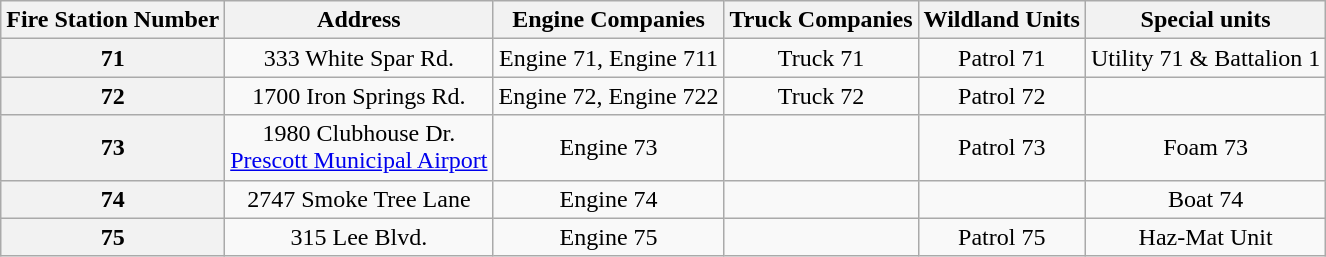<table class=wikitable style="text-align:center;">
<tr>
<th>Fire Station Number</th>
<th>Address</th>
<th>Engine Companies</th>
<th>Truck Companies</th>
<th>Wildland Units</th>
<th>Special units</th>
</tr>
<tr>
<th>71</th>
<td>333 White Spar Rd.</td>
<td>Engine 71, Engine 711</td>
<td>Truck 71</td>
<td>Patrol 71</td>
<td>Utility 71 & Battalion 1</td>
</tr>
<tr>
<th>72</th>
<td>1700 Iron Springs Rd.</td>
<td>Engine 72, Engine 722</td>
<td>Truck 72</td>
<td>Patrol 72</td>
<td></td>
</tr>
<tr>
<th>73</th>
<td>1980 Clubhouse Dr. <br> <a href='#'>Prescott Municipal Airport</a></td>
<td>Engine 73</td>
<td></td>
<td>Patrol 73</td>
<td>Foam 73</td>
</tr>
<tr>
<th>74</th>
<td>2747 Smoke Tree Lane</td>
<td>Engine 74</td>
<td></td>
<td></td>
<td>Boat 74</td>
</tr>
<tr>
<th>75</th>
<td>315 Lee Blvd.</td>
<td>Engine 75</td>
<td></td>
<td>Patrol 75</td>
<td>Haz-Mat Unit</td>
</tr>
</table>
